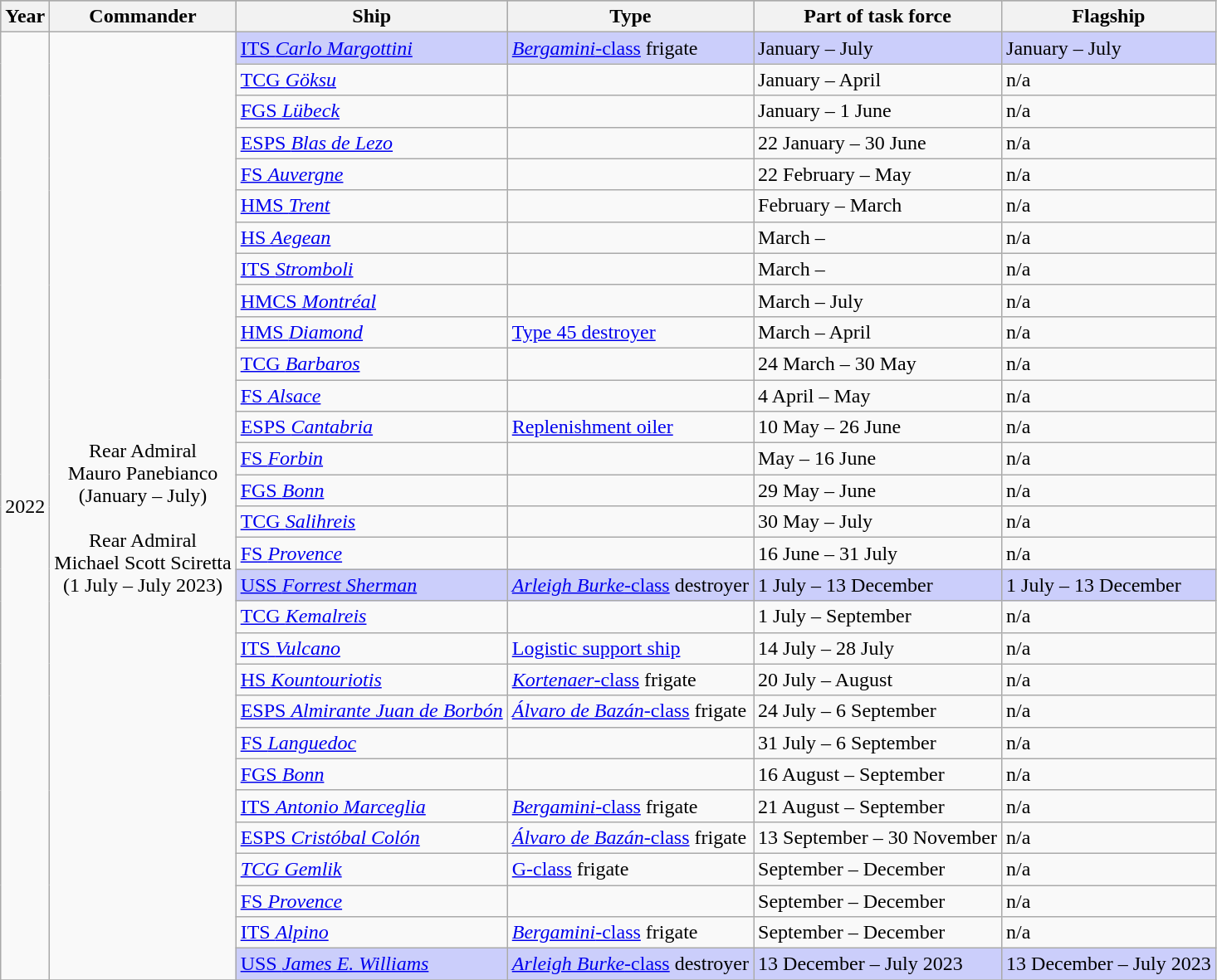<table class="wikitable">
<tr style="font-weight:bold; background-color:#9b9b9b;">
<th>Year</th>
<th>Commander</th>
<th>Ship</th>
<th>Type</th>
<th>Part of task force</th>
<th>Flagship</th>
</tr>
<tr>
<td rowspan="30" style="text-align:center;">2022<br></td>
<td rowspan="30" style="text-align:center;"><br>Rear Admiral <br>Mauro Panebianco <br>(January – July)<br><br>Rear Admiral <br>Michael Scott Sciretta <br>(1 July – July 2023)</td>
<td style="background-color:#cbcefb;"> <a href='#'>ITS <em>Carlo Margottini</em></a></td>
<td style="background-color:#cbcefb;"><a href='#'><em>Bergamini</em>-class</a> frigate</td>
<td style="background-color:#cbcefb;">January – July</td>
<td style="background-color:#cbcefb;">January – July</td>
</tr>
<tr>
<td> <a href='#'>TCG <em>Göksu</em></a></td>
<td></td>
<td>January – April</td>
<td>n/a</td>
</tr>
<tr>
<td> <a href='#'>FGS <em>Lübeck</em></a></td>
<td></td>
<td>January – 1 June</td>
<td>n/a</td>
</tr>
<tr>
<td> <a href='#'>ESPS <em>Blas de Lezo</em></a></td>
<td></td>
<td>22 January – 30 June</td>
<td>n/a</td>
</tr>
<tr>
<td> <a href='#'>FS <em>Auvergne</em></a></td>
<td></td>
<td>22 February – May</td>
<td>n/a</td>
</tr>
<tr>
<td> <a href='#'>HMS <em>Trent</em></a></td>
<td></td>
<td>February – March</td>
<td>n/a</td>
</tr>
<tr>
<td> <a href='#'>HS <em>Aegean</em></a></td>
<td></td>
<td>March –</td>
<td>n/a</td>
</tr>
<tr>
<td> <a href='#'>ITS <em>Stromboli</em></a></td>
<td></td>
<td>March –</td>
<td>n/a</td>
</tr>
<tr>
<td> <a href='#'>HMCS <em>Montréal</em></a></td>
<td></td>
<td>March – July</td>
<td>n/a</td>
</tr>
<tr>
<td> <a href='#'>HMS <em>Diamond</em></a></td>
<td><a href='#'>Type 45 destroyer</a></td>
<td>March – April</td>
<td>n/a</td>
</tr>
<tr>
<td> <a href='#'>TCG <em>Barbaros</em></a></td>
<td></td>
<td>24 March – 30 May</td>
<td>n/a</td>
</tr>
<tr>
<td> <a href='#'>FS <em>Alsace</em></a></td>
<td></td>
<td>4 April – May</td>
<td>n/a</td>
</tr>
<tr>
<td> <a href='#'>ESPS <em>Cantabria</em></a></td>
<td><a href='#'>Replenishment oiler</a></td>
<td>10 May – 26 June</td>
<td>n/a</td>
</tr>
<tr>
<td> <a href='#'>FS <em>Forbin</em></a></td>
<td></td>
<td>May – 16 June</td>
<td>n/a</td>
</tr>
<tr>
<td> <a href='#'>FGS <em>Bonn</em></a></td>
<td></td>
<td>29 May – June</td>
<td>n/a</td>
</tr>
<tr>
<td> <a href='#'>TCG <em>Salihreis</em></a></td>
<td></td>
<td>30 May – July</td>
<td>n/a</td>
</tr>
<tr>
<td> <a href='#'>FS <em>Provence</em></a></td>
<td></td>
<td>16 June – 31 July</td>
<td>n/a</td>
</tr>
<tr>
<td style="background-color:#cbcefb;"> <a href='#'>USS <em>Forrest Sherman</em></a></td>
<td style="background-color:#cbcefb;"><a href='#'><em>Arleigh Burke</em>-class</a> destroyer</td>
<td style="background-color:#cbcefb;">1 July – 13 December</td>
<td style="background-color:#cbcefb;">1 July – 13 December</td>
</tr>
<tr>
<td> <a href='#'>TCG <em>Kemalreis</em></a></td>
<td></td>
<td>1 July – September</td>
<td>n/a</td>
</tr>
<tr>
<td> <a href='#'>ITS <em>Vulcano</em></a></td>
<td><a href='#'>Logistic support ship</a></td>
<td>14 July  – 28 July</td>
<td>n/a</td>
</tr>
<tr>
<td> <a href='#'>HS <em>Kountouriotis</em></a></td>
<td><a href='#'><em>Kortenaer</em>-class</a> frigate</td>
<td>20 July – August</td>
<td>n/a</td>
</tr>
<tr>
<td> <a href='#'>ESPS <em>Almirante Juan de Borbón</em></a></td>
<td><a href='#'><em>Álvaro de Bazán</em>-class</a> frigate</td>
<td>24 July – 6 September</td>
<td>n/a</td>
</tr>
<tr>
<td> <a href='#'>FS <em>Languedoc</em></a></td>
<td></td>
<td>31 July – 6 September</td>
<td>n/a</td>
</tr>
<tr>
<td> <a href='#'>FGS <em>Bonn</em></a></td>
<td></td>
<td>16 August – September</td>
<td>n/a</td>
</tr>
<tr>
<td> <a href='#'>ITS <em>Antonio Marceglia</em></a></td>
<td><a href='#'><em>Bergamini</em>-class</a> frigate</td>
<td>21 August – September</td>
<td>n/a</td>
</tr>
<tr>
<td> <a href='#'>ESPS <em>Cristóbal Colón</em></a></td>
<td><a href='#'><em>Álvaro de Bazán</em>-class</a> frigate</td>
<td>13 September – 30 November</td>
<td>n/a</td>
</tr>
<tr>
<td> <a href='#'><em>TCG Gemlik</em></a></td>
<td><a href='#'>G-class</a> frigate</td>
<td>September – December</td>
<td>n/a</td>
</tr>
<tr>
<td> <a href='#'>FS <em>Provence</em></a></td>
<td></td>
<td>September – December</td>
<td>n/a</td>
</tr>
<tr>
<td> <a href='#'>ITS <em>Alpino</em></a></td>
<td><a href='#'><em>Bergamini</em>-class</a> frigate</td>
<td>September – December</td>
<td>n/a</td>
</tr>
<tr>
<td style="background-color:#cbcefb;"> <a href='#'>USS <em>James E. Williams</em></a></td>
<td style="background-color:#cbcefb;"><a href='#'><em>Arleigh Burke</em>-class</a> destroyer</td>
<td style="background-color:#cbcefb;">13 December – July 2023</td>
<td style="background-color:#cbcefb;">13 December – July 2023</td>
</tr>
<tr>
</tr>
</table>
